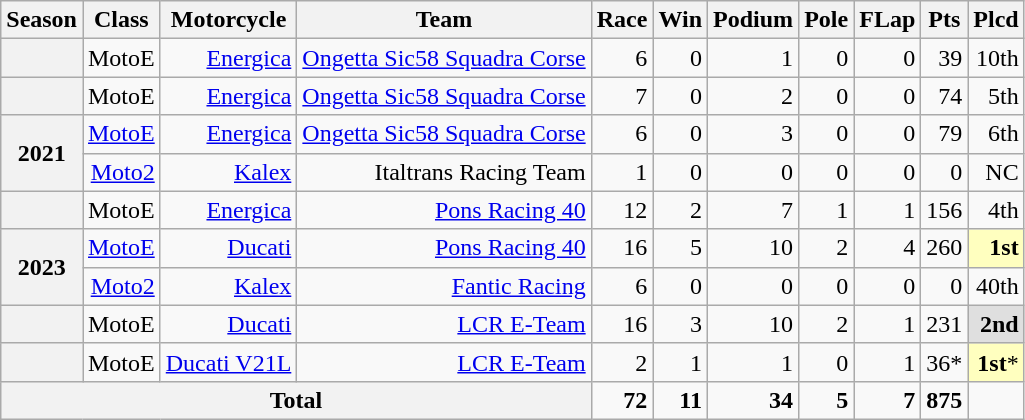<table class="wikitable" style=text-align:right>
<tr>
<th>Season</th>
<th>Class</th>
<th>Motorcycle</th>
<th>Team</th>
<th>Race</th>
<th>Win</th>
<th>Podium</th>
<th>Pole</th>
<th>FLap</th>
<th>Pts</th>
<th>Plcd</th>
</tr>
<tr>
<th></th>
<td>MotoE</td>
<td><a href='#'>Energica</a></td>
<td><a href='#'>Ongetta Sic58 Squadra Corse</a></td>
<td>6</td>
<td>0</td>
<td>1</td>
<td>0</td>
<td>0</td>
<td>39</td>
<td>10th</td>
</tr>
<tr>
<th></th>
<td>MotoE</td>
<td><a href='#'>Energica</a></td>
<td><a href='#'>Ongetta Sic58 Squadra Corse</a></td>
<td>7</td>
<td>0</td>
<td>2</td>
<td>0</td>
<td>0</td>
<td>74</td>
<td>5th</td>
</tr>
<tr>
<th rowspan=2>2021</th>
<td><a href='#'>MotoE</a></td>
<td><a href='#'>Energica</a></td>
<td><a href='#'>Ongetta Sic58 Squadra Corse</a></td>
<td>6</td>
<td>0</td>
<td>3</td>
<td>0</td>
<td>0</td>
<td>79</td>
<td>6th</td>
</tr>
<tr>
<td><a href='#'>Moto2</a></td>
<td><a href='#'>Kalex</a></td>
<td>Italtrans Racing Team</td>
<td>1</td>
<td>0</td>
<td>0</td>
<td>0</td>
<td>0</td>
<td>0</td>
<td>NC</td>
</tr>
<tr>
<th></th>
<td>MotoE</td>
<td><a href='#'>Energica</a></td>
<td><a href='#'>Pons Racing 40</a></td>
<td>12</td>
<td>2</td>
<td>7</td>
<td>1</td>
<td>1</td>
<td>156</td>
<td>4th</td>
</tr>
<tr>
<th rowspan=2>2023</th>
<td><a href='#'>MotoE</a></td>
<td><a href='#'>Ducati</a></td>
<td><a href='#'>Pons Racing 40</a></td>
<td>16</td>
<td>5</td>
<td>10</td>
<td>2</td>
<td>4</td>
<td>260</td>
<td style="background:#ffffbf;"><strong>1st</strong></td>
</tr>
<tr>
<td><a href='#'>Moto2</a></td>
<td><a href='#'>Kalex</a></td>
<td><a href='#'>Fantic Racing</a></td>
<td>6</td>
<td>0</td>
<td>0</td>
<td>0</td>
<td>0</td>
<td>0</td>
<td>40th</td>
</tr>
<tr>
<th></th>
<td>MotoE</td>
<td><a href='#'>Ducati</a></td>
<td><a href='#'>LCR E-Team</a></td>
<td>16</td>
<td>3</td>
<td>10</td>
<td>2</td>
<td>1</td>
<td>231</td>
<td style="background:#DFDFDF;"><strong>2nd</strong></td>
</tr>
<tr>
<th></th>
<td>MotoE</td>
<td><a href='#'>Ducati V21L</a></td>
<td><a href='#'>LCR E-Team</a></td>
<td>2</td>
<td>1</td>
<td>1</td>
<td>0</td>
<td>1</td>
<td>36*</td>
<td style="background:#FFFFBF;"><strong>1st</strong>*</td>
</tr>
<tr>
<th colspan=4>Total</th>
<td><strong>72</strong></td>
<td><strong>11</strong></td>
<td><strong>34</strong></td>
<td><strong>5</strong></td>
<td><strong>7</strong></td>
<td><strong>875</strong></td>
<td></td>
</tr>
</table>
